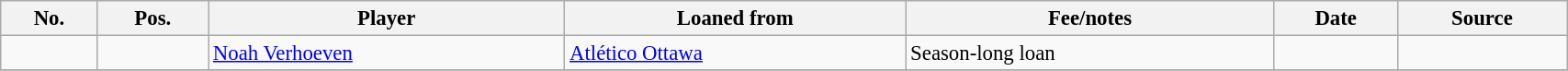<table class="wikitable sortable" style="width:90%; text-align:center; font-size:95%; text-align:left;">
<tr>
<th>No.</th>
<th>Pos.</th>
<th>Player</th>
<th>Loaned from</th>
<th>Fee/notes</th>
<th>Date</th>
<th>Source</th>
</tr>
<tr>
<td align=center></td>
<td align=center></td>
<td align=Verhoeven, Noah> <a href='#'>Noah Verhoeven</a></td>
<td> <a href='#'>Atlético Ottawa</a></td>
<td>Season-long loan</td>
<td></td>
<td></td>
</tr>
<tr>
</tr>
</table>
